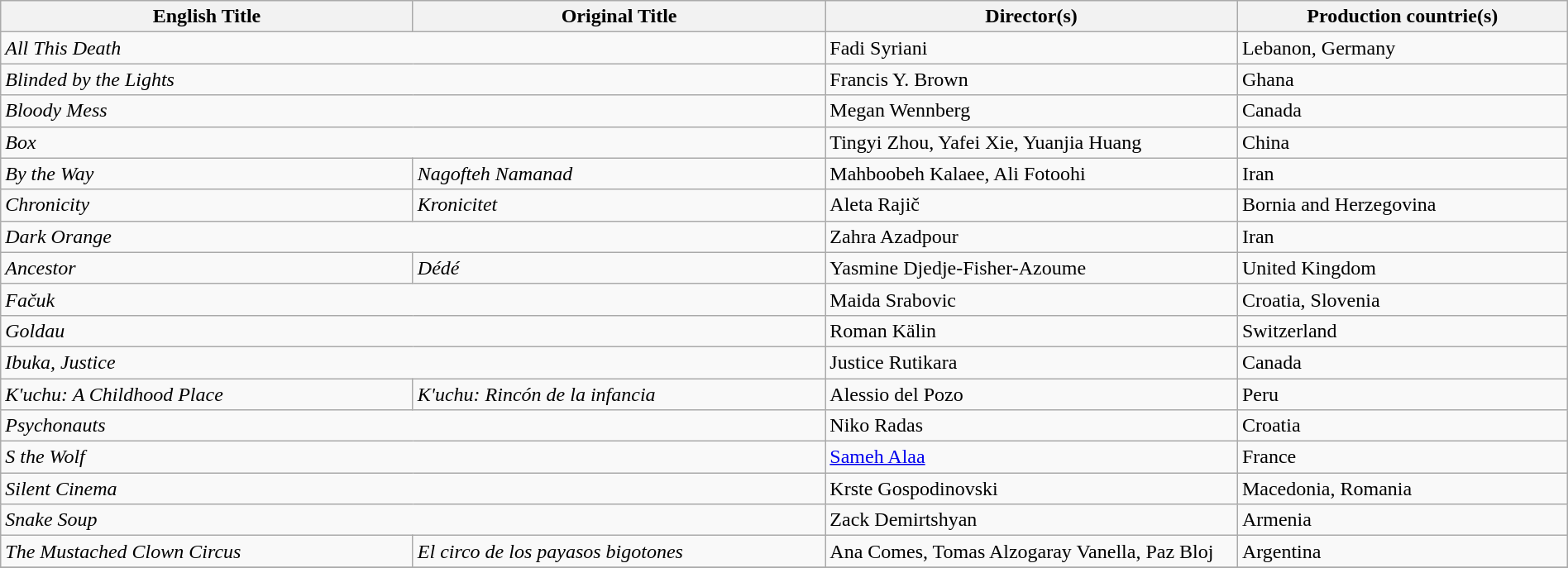<table class="wikitable" style="width:100%; margin-bottom:4px">
<tr>
<th scope="col" width="25%">English Title</th>
<th scope="col" width="25%">Original Title</th>
<th scope="col" width="25%">Director(s)</th>
<th scope="col" width="20%">Production countrie(s)</th>
</tr>
<tr>
<td colspan="2"><em>All This Death</em></td>
<td>Fadi Syriani</td>
<td>Lebanon, Germany</td>
</tr>
<tr>
<td colspan="2"><em>Blinded by the Lights</em></td>
<td>Francis Y. Brown</td>
<td>Ghana</td>
</tr>
<tr>
<td colspan="2"><em>Bloody Mess</em></td>
<td>Megan Wennberg</td>
<td>Canada</td>
</tr>
<tr>
<td colspan="2"><em>Box</em></td>
<td>Tingyi Zhou, Yafei Xie, Yuanjia Huang</td>
<td>China</td>
</tr>
<tr>
<td><em>By the Way</em></td>
<td><em>Nagofteh Namanad</em></td>
<td>Mahboobeh Kalaee, Ali Fotoohi</td>
<td>Iran</td>
</tr>
<tr>
<td><em>Chronicity</em></td>
<td><em>Kronicitet</em></td>
<td>Aleta Rajič</td>
<td>Bornia and Herzegovina</td>
</tr>
<tr>
<td colspan="2"><em>Dark Orange</em></td>
<td>Zahra Azadpour</td>
<td>Iran</td>
</tr>
<tr>
<td><em>Ancestor</em></td>
<td><em>Dédé</em></td>
<td>Yasmine Djedje-Fisher-Azoume</td>
<td>United Kingdom</td>
</tr>
<tr>
<td colspan="2"><em>Fačuk</em></td>
<td>Maida Srabovic</td>
<td>Croatia, Slovenia</td>
</tr>
<tr>
<td colspan="2"><em>Goldau</em></td>
<td>Roman Kälin</td>
<td>Switzerland</td>
</tr>
<tr>
<td colspan="2"><em>Ibuka, Justice</em></td>
<td>Justice Rutikara</td>
<td>Canada</td>
</tr>
<tr>
<td><em>K'uchu: A Childhood Place</em></td>
<td><em>K'uchu: Rincón de la infancia</em></td>
<td>Alessio del Pozo</td>
<td>Peru</td>
</tr>
<tr>
<td colspan="2"><em>Psychonauts</em></td>
<td>Niko Radas</td>
<td>Croatia</td>
</tr>
<tr>
<td colspan="2"><em>S the Wolf</em></td>
<td><a href='#'>Sameh Alaa</a></td>
<td>France</td>
</tr>
<tr>
<td colspan="2"><em>Silent Cinema</em></td>
<td>Krste Gospodinovski</td>
<td>Macedonia, Romania</td>
</tr>
<tr>
<td colspan="2"><em>Snake Soup</em></td>
<td>Zack Demirtshyan</td>
<td>Armenia</td>
</tr>
<tr>
<td><em>The Mustached Clown Circus</em></td>
<td><em>El circo de los payasos bigotones</em></td>
<td>Ana Comes, Tomas Alzogaray Vanella, Paz Bloj</td>
<td>Argentina</td>
</tr>
<tr>
</tr>
</table>
